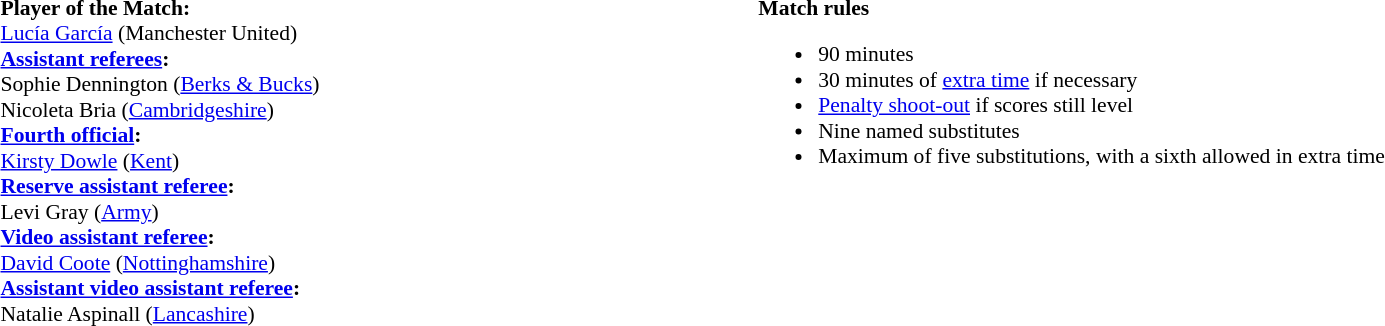<table style="width:100%; font-size:90%;">
<tr>
<td style="width:40%; vertical-align:top;"><br><strong>Player of the Match:</strong>
<br><a href='#'>Lucía García</a> (Manchester United)<br><strong><a href='#'>Assistant referees</a>:</strong>
<br>Sophie Dennington (<a href='#'>Berks & Bucks</a>)
<br>Nicoleta Bria (<a href='#'>Cambridgeshire</a>)
<br><strong><a href='#'>Fourth official</a>:</strong>
<br><a href='#'>Kirsty Dowle</a> (<a href='#'>Kent</a>)
<br><strong><a href='#'>Reserve assistant referee</a>:</strong>
<br>Levi Gray (<a href='#'>Army</a>)
<br><strong><a href='#'>Video assistant referee</a>:</strong>
<br><a href='#'>David Coote</a> (<a href='#'>Nottinghamshire</a>)
<br><strong><a href='#'>Assistant video assistant referee</a>:</strong>
<br>Natalie Aspinall (<a href='#'>Lancashire</a>)</td>
<td style="width:60%; vertical-align:top;"><br><strong>Match rules</strong><ul><li>90 minutes</li><li>30 minutes of <a href='#'>extra time</a> if necessary</li><li><a href='#'>Penalty shoot-out</a> if scores still level</li><li>Nine named substitutes</li><li>Maximum of five substitutions, with a sixth allowed in extra time</li></ul></td>
</tr>
</table>
